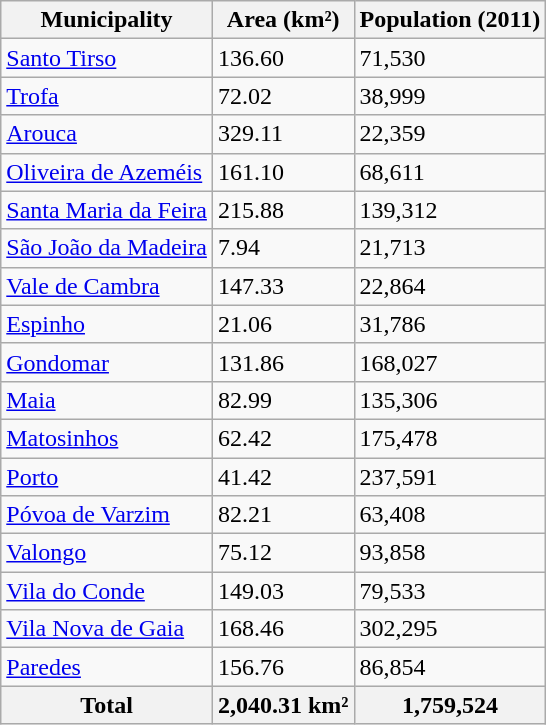<table class="wikitable sortable">
<tr>
<th>Municipality</th>
<th>Area (km²)</th>
<th>Population (2011)</th>
</tr>
<tr>
<td><a href='#'>Santo Tirso</a></td>
<td>136.60</td>
<td>71,530</td>
</tr>
<tr>
<td><a href='#'>Trofa</a></td>
<td>72.02</td>
<td>38,999</td>
</tr>
<tr>
<td><a href='#'>Arouca</a></td>
<td>329.11</td>
<td>22,359</td>
</tr>
<tr>
<td><a href='#'>Oliveira de Azeméis</a></td>
<td>161.10</td>
<td>68,611</td>
</tr>
<tr>
<td><a href='#'>Santa Maria da Feira</a></td>
<td>215.88</td>
<td>139,312</td>
</tr>
<tr>
<td><a href='#'>São João da Madeira</a></td>
<td>7.94</td>
<td>21,713</td>
</tr>
<tr>
<td><a href='#'>Vale de Cambra</a></td>
<td>147.33</td>
<td>22,864</td>
</tr>
<tr>
<td><a href='#'>Espinho</a></td>
<td>21.06</td>
<td>31,786</td>
</tr>
<tr>
<td><a href='#'>Gondomar</a></td>
<td>131.86</td>
<td>168,027</td>
</tr>
<tr>
<td><a href='#'>Maia</a></td>
<td>82.99</td>
<td>135,306</td>
</tr>
<tr>
<td><a href='#'>Matosinhos</a></td>
<td>62.42</td>
<td>175,478</td>
</tr>
<tr>
<td><a href='#'>Porto</a></td>
<td>41.42</td>
<td>237,591</td>
</tr>
<tr>
<td><a href='#'>Póvoa de Varzim</a></td>
<td>82.21</td>
<td>63,408</td>
</tr>
<tr>
<td><a href='#'>Valongo</a></td>
<td>75.12</td>
<td>93,858</td>
</tr>
<tr>
<td><a href='#'>Vila do Conde</a></td>
<td>149.03</td>
<td>79,533</td>
</tr>
<tr>
<td><a href='#'>Vila Nova de Gaia</a></td>
<td>168.46</td>
<td>302,295</td>
</tr>
<tr>
<td><a href='#'>Paredes</a></td>
<td>156.76</td>
<td>86,854</td>
</tr>
<tr>
<th>Total</th>
<th>2,040.31 km²</th>
<th>1,759,524</th>
</tr>
</table>
